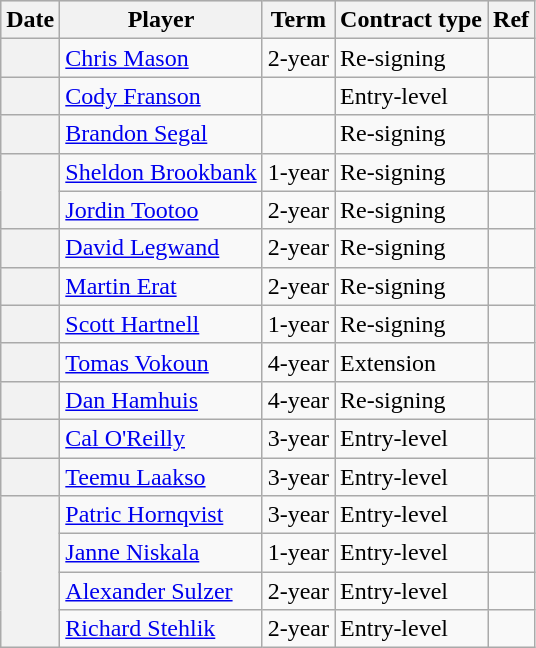<table class="wikitable plainrowheaders">
<tr style="background:#ddd; text-align:center;">
<th>Date</th>
<th>Player</th>
<th>Term</th>
<th>Contract type</th>
<th>Ref</th>
</tr>
<tr>
<th scope="row"></th>
<td><a href='#'>Chris Mason</a></td>
<td>2-year</td>
<td>Re-signing</td>
<td></td>
</tr>
<tr>
<th scope="row"></th>
<td><a href='#'>Cody Franson</a></td>
<td></td>
<td>Entry-level</td>
<td></td>
</tr>
<tr>
<th scope="row"></th>
<td><a href='#'>Brandon Segal</a></td>
<td></td>
<td>Re-signing</td>
<td></td>
</tr>
<tr>
<th scope="row" rowspan=2></th>
<td><a href='#'>Sheldon Brookbank</a></td>
<td>1-year</td>
<td>Re-signing</td>
<td></td>
</tr>
<tr>
<td><a href='#'>Jordin Tootoo</a></td>
<td>2-year</td>
<td>Re-signing</td>
<td></td>
</tr>
<tr>
<th scope="row"></th>
<td><a href='#'>David Legwand</a></td>
<td>2-year</td>
<td>Re-signing</td>
<td></td>
</tr>
<tr>
<th scope="row"></th>
<td><a href='#'>Martin Erat</a></td>
<td>2-year</td>
<td>Re-signing</td>
<td></td>
</tr>
<tr>
<th scope="row"></th>
<td><a href='#'>Scott Hartnell</a></td>
<td>1-year</td>
<td>Re-signing</td>
<td></td>
</tr>
<tr>
<th scope="row"></th>
<td><a href='#'>Tomas Vokoun</a></td>
<td>4-year</td>
<td>Extension</td>
<td></td>
</tr>
<tr>
<th scope="row"></th>
<td><a href='#'>Dan Hamhuis</a></td>
<td>4-year</td>
<td>Re-signing</td>
<td></td>
</tr>
<tr>
<th scope="row"></th>
<td><a href='#'>Cal O'Reilly</a></td>
<td>3-year</td>
<td>Entry-level</td>
<td></td>
</tr>
<tr>
<th scope="row"></th>
<td><a href='#'>Teemu Laakso</a></td>
<td>3-year</td>
<td>Entry-level</td>
<td></td>
</tr>
<tr>
<th scope="row" rowspan=4></th>
<td><a href='#'>Patric Hornqvist</a></td>
<td>3-year</td>
<td>Entry-level</td>
<td></td>
</tr>
<tr>
<td><a href='#'>Janne Niskala</a></td>
<td>1-year</td>
<td>Entry-level</td>
<td></td>
</tr>
<tr>
<td><a href='#'>Alexander Sulzer</a></td>
<td>2-year</td>
<td>Entry-level</td>
<td></td>
</tr>
<tr>
<td><a href='#'>Richard Stehlik</a></td>
<td>2-year</td>
<td>Entry-level</td>
<td></td>
</tr>
</table>
